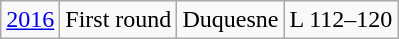<table class="wikitable">
<tr align="center">
<td><a href='#'>2016</a></td>
<td>First round</td>
<td>Duquesne</td>
<td>L 112–120</td>
</tr>
</table>
